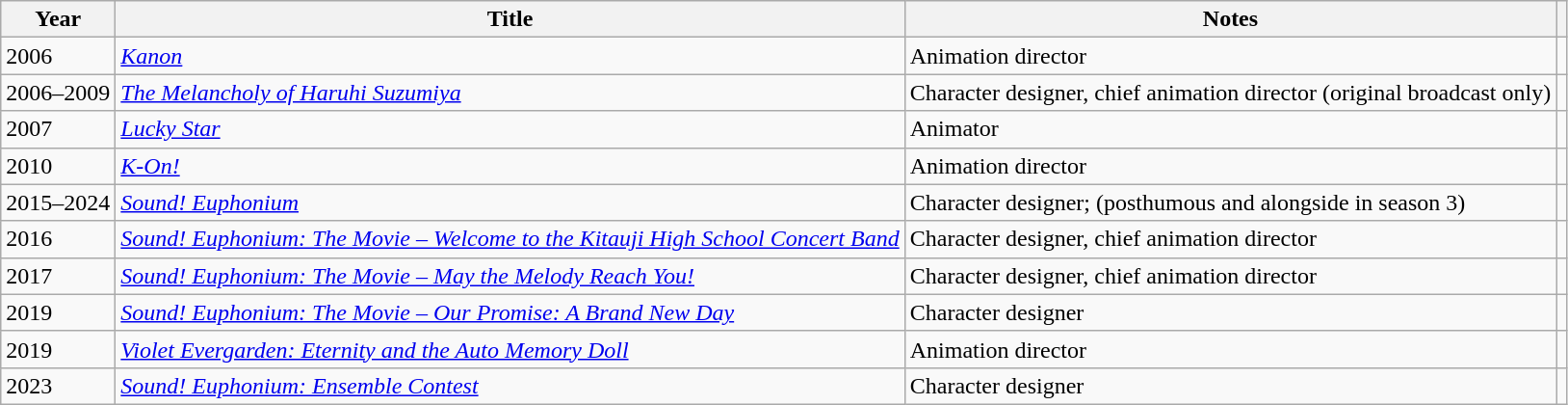<table class="wikitable">
<tr>
<th>Year</th>
<th>Title</th>
<th>Notes</th>
<th class="unsortable"></th>
</tr>
<tr>
<td>2006</td>
<td><em><a href='#'>Kanon</a></em></td>
<td>Animation director</td>
<td></td>
</tr>
<tr>
<td>2006–2009</td>
<td><em><a href='#'>The Melancholy of Haruhi Suzumiya</a></em></td>
<td>Character designer, chief animation director (original broadcast only)</td>
<td></td>
</tr>
<tr>
<td>2007</td>
<td><em><a href='#'>Lucky Star</a></em></td>
<td>Animator</td>
<td></td>
</tr>
<tr>
<td>2010</td>
<td><em><a href='#'>K-On!</a></em></td>
<td>Animation director</td>
<td></td>
</tr>
<tr>
<td>2015–2024</td>
<td><em><a href='#'>Sound! Euphonium</a></em></td>
<td>Character designer; (posthumous and alongside  in season 3)</td>
<td></td>
</tr>
<tr>
<td>2016</td>
<td><em><a href='#'>Sound! Euphonium: The Movie – Welcome to the Kitauji High School Concert Band</a></em></td>
<td>Character designer, chief animation director</td>
<td></td>
</tr>
<tr>
<td>2017</td>
<td><em><a href='#'>Sound! Euphonium: The Movie – May the Melody Reach You!</a></em></td>
<td>Character designer, chief animation director</td>
<td></td>
</tr>
<tr>
<td>2019</td>
<td><em><a href='#'>Sound! Euphonium: The Movie – Our Promise: A Brand New Day</a></em></td>
<td>Character designer</td>
<td></td>
</tr>
<tr>
<td>2019</td>
<td><em><a href='#'>Violet Evergarden: Eternity and the Auto Memory Doll</a></em></td>
<td>Animation director</td>
<td></td>
</tr>
<tr>
<td>2023</td>
<td><em><a href='#'>Sound! Euphonium: Ensemble Contest</a></em></td>
<td>Character designer</td>
<td></td>
</tr>
</table>
